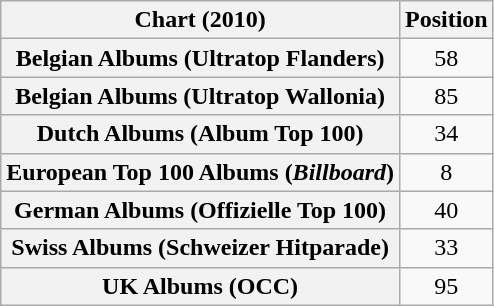<table class="wikitable sortable plainrowheaders" style="text-align:center">
<tr>
<th>Chart (2010)</th>
<th>Position</th>
</tr>
<tr>
<th scope="row">Belgian Albums (Ultratop Flanders)</th>
<td style="text-align:center;">58</td>
</tr>
<tr>
<th scope="row">Belgian Albums (Ultratop Wallonia)</th>
<td style="text-align:center;">85</td>
</tr>
<tr>
<th scope="row">Dutch Albums (Album Top 100)</th>
<td style="text-align:center;">34</td>
</tr>
<tr>
<th scope="row">European Top 100 Albums (<em>Billboard</em>)</th>
<td style="text-align:center;">8</td>
</tr>
<tr>
<th scope="row">German Albums (Offizielle Top 100)</th>
<td style="text-align:center;">40</td>
</tr>
<tr>
<th scope="row">Swiss Albums (Schweizer Hitparade)</th>
<td style="text-align:center;">33</td>
</tr>
<tr>
<th scope="row">UK Albums (OCC)</th>
<td style="text-align:center;">95</td>
</tr>
</table>
